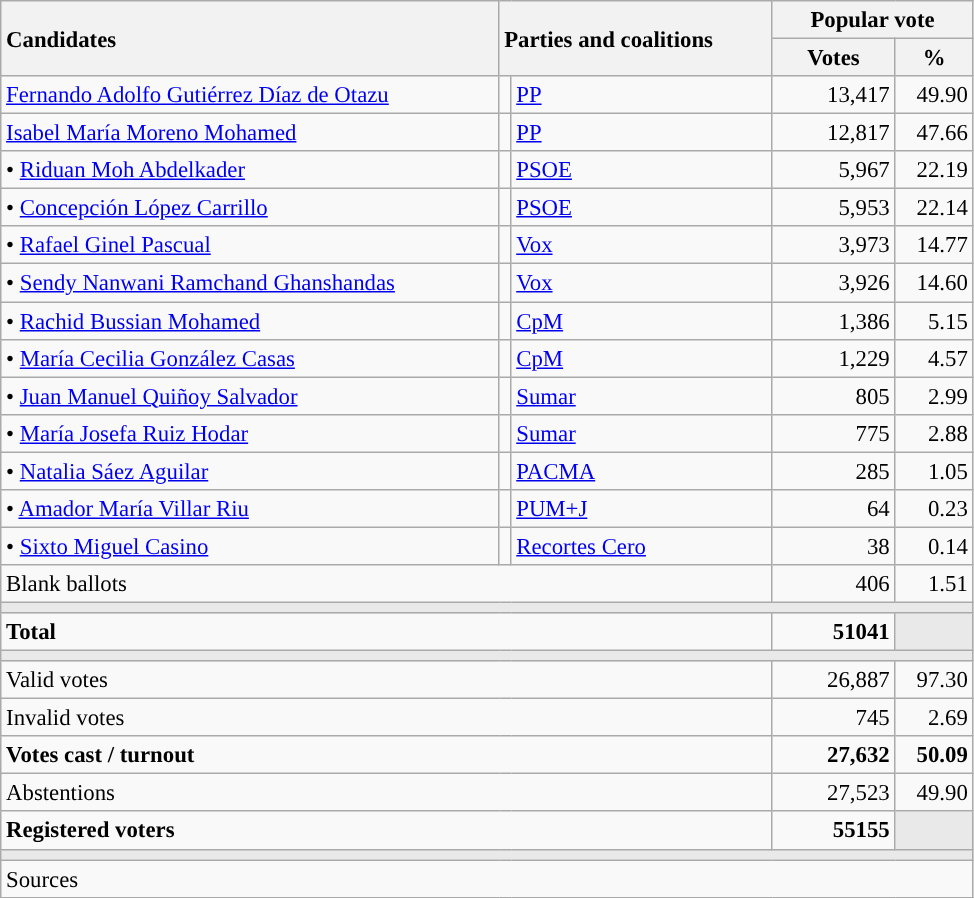<table class="wikitable" style="text-align:right; font-size:95%;">
<tr>
<th style="text-align:left;" rowspan="2" width="325">Candidates</th>
<th style="text-align:left;" rowspan="2" colspan="2" width="175">Parties and coalitions</th>
<th colspan="2">Popular vote</th>
</tr>
<tr>
<th width="75">Votes</th>
<th width="45">%</th>
</tr>
<tr>
<td align="left"> <a href='#'>Fernando Adolfo Gutiérrez Díaz de Otazu</a></td>
<td width="1" style="color:inherit;background:"></td>
<td align="left"><a href='#'>PP</a></td>
<td>13,417</td>
<td>49.90</td>
</tr>
<tr>
<td align="left"> <a href='#'>Isabel María Moreno Mohamed</a></td>
<td width="1" style="color:inherit;background:"></td>
<td align="left"><a href='#'>PP</a></td>
<td>12,817</td>
<td>47.66</td>
</tr>
<tr>
<td align="left">• <a href='#'>Riduan Moh Abdelkader</a></td>
<td width="1" style="color:inherit;background:"></td>
<td align="left"><a href='#'>PSOE</a></td>
<td>5,967</td>
<td>22.19</td>
</tr>
<tr>
<td align="left">• <a href='#'>Concepción López Carrillo</a></td>
<td width="1" style="color:inherit;background:"></td>
<td align="left"><a href='#'>PSOE</a></td>
<td>5,953</td>
<td>22.14</td>
</tr>
<tr>
<td align="left">• <a href='#'>Rafael Ginel Pascual</a></td>
<td width="1" style="color:inherit;background:"></td>
<td align="left"><a href='#'>Vox</a></td>
<td>3,973</td>
<td>14.77</td>
</tr>
<tr>
<td align="left">• <a href='#'>Sendy Nanwani Ramchand Ghanshandas</a></td>
<td width="1" style="color:inherit;background:"></td>
<td align="left"><a href='#'>Vox</a></td>
<td>3,926</td>
<td>14.60</td>
</tr>
<tr>
<td align="left">• <a href='#'>Rachid Bussian Mohamed</a></td>
<td width="1" style="color:inherit;background:"></td>
<td align="left"><a href='#'>CpM</a></td>
<td>1,386</td>
<td>5.15</td>
</tr>
<tr>
<td align="left">• <a href='#'>María Cecilia González Casas</a></td>
<td width="1" style="color:inherit;background:"></td>
<td align="left"><a href='#'>CpM</a></td>
<td>1,229</td>
<td>4.57</td>
</tr>
<tr>
<td align="left">• <a href='#'>Juan Manuel Quiñoy Salvador</a></td>
<td width="1" style="color:inherit;background:"></td>
<td align="left"><a href='#'>Sumar</a></td>
<td>805</td>
<td>2.99</td>
</tr>
<tr>
<td align="left">• <a href='#'>María Josefa Ruiz Hodar</a></td>
<td width="1" style="color:inherit;background:"></td>
<td align="left"><a href='#'>Sumar</a></td>
<td>775</td>
<td>2.88</td>
</tr>
<tr>
<td align="left">• <a href='#'>Natalia Sáez Aguilar</a></td>
<td width="1" style="color:inherit;background:"></td>
<td align="left"><a href='#'>PACMA</a></td>
<td>285</td>
<td>1.05</td>
</tr>
<tr>
<td align="left">• <a href='#'>Amador María Villar Riu</a></td>
<td width="1" style="color:inherit;background:"></td>
<td align="left"><a href='#'>PUM+J</a></td>
<td>64</td>
<td>0.23</td>
</tr>
<tr>
<td align="left">• <a href='#'>Sixto Miguel Casino</a></td>
<td width="1" style="color:inherit;background:"></td>
<td align="left"><a href='#'>Recortes Cero</a></td>
<td>38</td>
<td>0.14</td>
</tr>
<tr>
<td align="left" colspan="3">Blank ballots</td>
<td>406</td>
<td>1.51</td>
</tr>
<tr>
<td colspan="5" bgcolor="#E9E9E9"></td>
</tr>
<tr style="font-weight:bold;">
<td align="left" colspan="3">Total</td>
<td>51041</td>
<td bgcolor="#E9E9E9"></td>
</tr>
<tr>
<td colspan="5" bgcolor="#E9E9E9"></td>
</tr>
<tr>
<td align="left" colspan="3">Valid votes</td>
<td>26,887</td>
<td>97.30</td>
</tr>
<tr>
<td align="left" colspan="3">Invalid votes</td>
<td>745</td>
<td>2.69</td>
</tr>
<tr style="font-weight:bold;">
<td align="left" colspan="3">Votes cast / turnout</td>
<td>27,632</td>
<td>50.09</td>
</tr>
<tr>
<td align="left" colspan="3">Abstentions</td>
<td>27,523</td>
<td>49.90</td>
</tr>
<tr style="font-weight:bold;">
<td align="left" colspan="3">Registered voters</td>
<td>55155</td>
<td bgcolor="#E9E9E9"></td>
</tr>
<tr>
<td colspan="5" bgcolor="#E9E9E9"></td>
</tr>
<tr>
<td align="left" colspan="5">Sources</td>
</tr>
</table>
